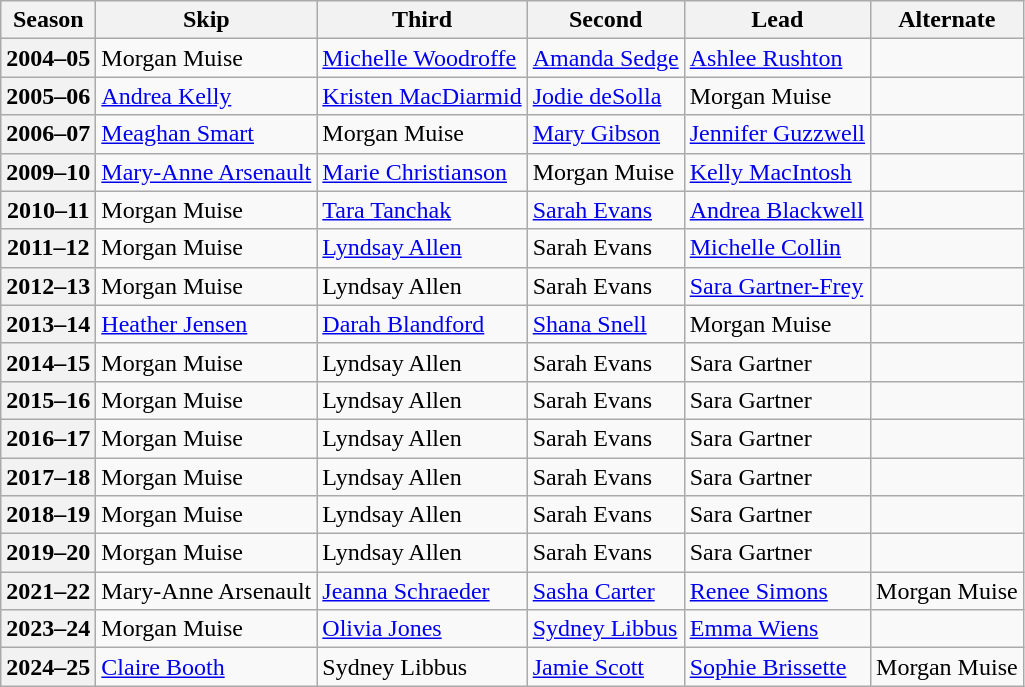<table class="wikitable">
<tr>
<th scope="col">Season</th>
<th scope="col">Skip</th>
<th scope="col">Third</th>
<th scope="col">Second</th>
<th scope="col">Lead</th>
<th>Alternate</th>
</tr>
<tr>
<th scope="row">2004–05</th>
<td>Morgan Muise</td>
<td><a href='#'>Michelle Woodroffe</a></td>
<td><a href='#'>Amanda Sedge</a></td>
<td><a href='#'>Ashlee Rushton</a></td>
<td></td>
</tr>
<tr>
<th scope="row">2005–06</th>
<td><a href='#'>Andrea Kelly</a></td>
<td><a href='#'>Kristen MacDiarmid</a></td>
<td><a href='#'>Jodie deSolla</a></td>
<td>Morgan Muise</td>
<td></td>
</tr>
<tr>
<th scope="row">2006–07</th>
<td><a href='#'>Meaghan Smart</a></td>
<td>Morgan Muise</td>
<td><a href='#'>Mary Gibson</a></td>
<td><a href='#'>Jennifer Guzzwell</a></td>
<td></td>
</tr>
<tr>
<th scope="row">2009–10</th>
<td><a href='#'>Mary-Anne Arsenault</a></td>
<td><a href='#'>Marie Christianson</a></td>
<td>Morgan Muise</td>
<td><a href='#'>Kelly MacIntosh</a></td>
<td></td>
</tr>
<tr>
<th scope="row">2010–11</th>
<td>Morgan Muise</td>
<td><a href='#'>Tara Tanchak</a></td>
<td><a href='#'>Sarah Evans</a></td>
<td><a href='#'>Andrea Blackwell</a></td>
<td></td>
</tr>
<tr>
<th scope="row">2011–12</th>
<td>Morgan Muise</td>
<td><a href='#'>Lyndsay Allen</a></td>
<td>Sarah Evans</td>
<td><a href='#'>Michelle Collin</a></td>
<td></td>
</tr>
<tr>
<th scope="row">2012–13</th>
<td>Morgan Muise</td>
<td>Lyndsay Allen</td>
<td>Sarah Evans</td>
<td><a href='#'>Sara Gartner-Frey</a></td>
<td></td>
</tr>
<tr>
<th scope="row">2013–14</th>
<td><a href='#'>Heather Jensen</a></td>
<td><a href='#'>Darah Blandford</a></td>
<td><a href='#'>Shana Snell</a></td>
<td>Morgan Muise</td>
<td></td>
</tr>
<tr>
<th scope="row">2014–15</th>
<td>Morgan Muise</td>
<td>Lyndsay Allen</td>
<td>Sarah Evans</td>
<td>Sara Gartner</td>
<td></td>
</tr>
<tr>
<th scope="row">2015–16</th>
<td>Morgan Muise</td>
<td>Lyndsay Allen</td>
<td>Sarah Evans</td>
<td>Sara Gartner</td>
<td></td>
</tr>
<tr>
<th scope="row">2016–17</th>
<td>Morgan Muise</td>
<td>Lyndsay Allen</td>
<td>Sarah Evans</td>
<td>Sara Gartner</td>
<td></td>
</tr>
<tr>
<th scope="row">2017–18</th>
<td>Morgan Muise</td>
<td>Lyndsay Allen</td>
<td>Sarah Evans</td>
<td>Sara Gartner</td>
<td></td>
</tr>
<tr>
<th scope="row">2018–19</th>
<td>Morgan Muise</td>
<td>Lyndsay Allen</td>
<td>Sarah Evans</td>
<td>Sara Gartner</td>
<td></td>
</tr>
<tr>
<th scope="row">2019–20</th>
<td>Morgan Muise</td>
<td>Lyndsay Allen</td>
<td>Sarah Evans</td>
<td>Sara Gartner</td>
<td></td>
</tr>
<tr>
<th scope="row">2021–22</th>
<td>Mary-Anne Arsenault</td>
<td><a href='#'>Jeanna Schraeder</a></td>
<td><a href='#'>Sasha Carter</a></td>
<td><a href='#'>Renee Simons</a></td>
<td>Morgan Muise</td>
</tr>
<tr>
<th scope="row">2023–24</th>
<td>Morgan Muise</td>
<td><a href='#'>Olivia Jones</a></td>
<td><a href='#'>Sydney Libbus</a></td>
<td><a href='#'>Emma Wiens</a></td>
<td></td>
</tr>
<tr>
<th scope="row">2024–25</th>
<td><a href='#'>Claire Booth</a></td>
<td>Sydney Libbus</td>
<td><a href='#'>Jamie Scott</a></td>
<td><a href='#'>Sophie Brissette</a></td>
<td>Morgan Muise</td>
</tr>
</table>
